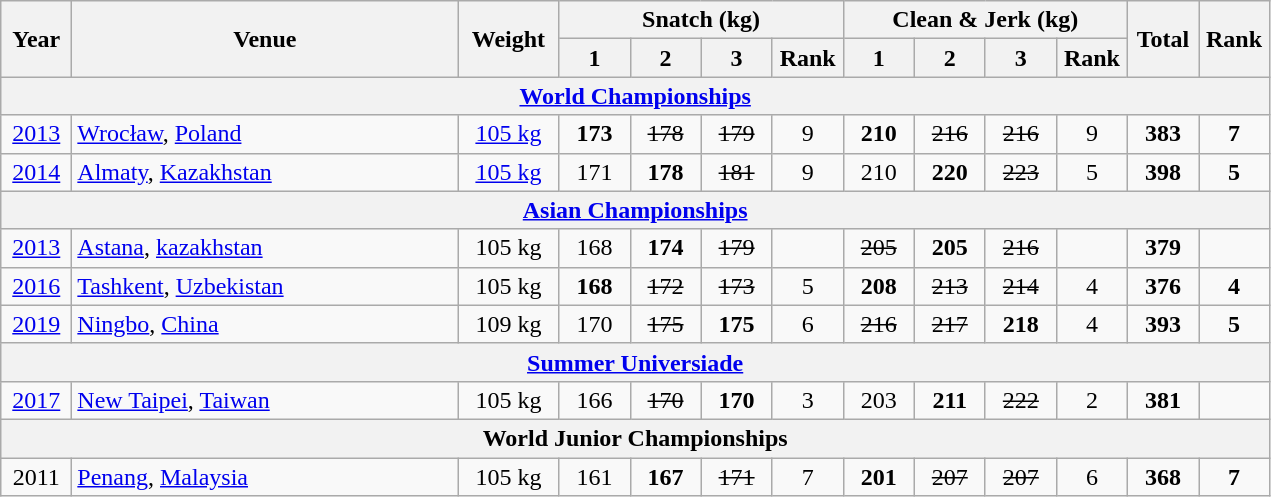<table class = "wikitable" style="text-align:center;">
<tr>
<th rowspan=2 width=40>Year</th>
<th rowspan=2 width=250>Venue</th>
<th rowspan=2 width=60>Weight</th>
<th colspan=4>Snatch (kg)</th>
<th colspan=4>Clean & Jerk (kg)</th>
<th rowspan=2 width=40>Total</th>
<th rowspan=2 width=40>Rank</th>
</tr>
<tr>
<th width=40>1</th>
<th width=40>2</th>
<th width=40>3</th>
<th width=40>Rank</th>
<th width=40>1</th>
<th width=40>2</th>
<th width=40>3</th>
<th width=40>Rank</th>
</tr>
<tr>
<th colspan=13><a href='#'>World Championships</a></th>
</tr>
<tr>
<td><a href='#'>2013</a></td>
<td align=left> <a href='#'>Wrocław</a>, <a href='#'>Poland</a></td>
<td><a href='#'>105 kg</a></td>
<td><strong>173</strong></td>
<td><s>178</s></td>
<td><s>179</s></td>
<td>9</td>
<td><strong>210</strong></td>
<td><s>216</s></td>
<td><s>216</s></td>
<td>9</td>
<td><strong>383</strong></td>
<td><strong>7</strong></td>
</tr>
<tr>
<td><a href='#'>2014</a></td>
<td align=left> <a href='#'>Almaty</a>, <a href='#'>Kazakhstan</a></td>
<td><a href='#'>105 kg</a></td>
<td>171</td>
<td><strong>178</strong></td>
<td><s>181</s></td>
<td>9</td>
<td>210</td>
<td><strong>220</strong></td>
<td><s>223</s></td>
<td>5</td>
<td><strong>398</strong></td>
<td><strong>5</strong></td>
</tr>
<tr>
<th colspan=13><a href='#'>Asian Championships</a></th>
</tr>
<tr>
<td><a href='#'>2013</a></td>
<td align=left> <a href='#'>Astana</a>, <a href='#'>kazakhstan</a></td>
<td>105 kg</td>
<td>168</td>
<td><strong>174</strong></td>
<td><s>179</s></td>
<td><strong></strong></td>
<td><s>205</s></td>
<td><strong>205</strong></td>
<td><s>216</s></td>
<td><strong></strong></td>
<td><strong>379</strong></td>
<td><strong></strong></td>
</tr>
<tr>
<td><a href='#'>2016</a></td>
<td align=left> <a href='#'>Tashkent</a>, <a href='#'>Uzbekistan</a></td>
<td>105 kg</td>
<td><strong>168</strong></td>
<td><s>172</s></td>
<td><s>173</s></td>
<td>5</td>
<td><strong>208</strong></td>
<td><s>213</s></td>
<td><s>214</s></td>
<td>4</td>
<td><strong>376</strong></td>
<td><strong>4</strong></td>
</tr>
<tr>
<td><a href='#'>2019</a></td>
<td align=left> <a href='#'>Ningbo</a>, <a href='#'>China</a></td>
<td>109 kg</td>
<td>170</td>
<td><s>175</s></td>
<td><strong>175</strong></td>
<td>6</td>
<td><s>216</s></td>
<td><s>217</s></td>
<td><strong>218</strong></td>
<td>4</td>
<td><strong>393</strong></td>
<td><strong>5</strong></td>
</tr>
<tr>
<th colspan=13><a href='#'>Summer Universiade</a></th>
</tr>
<tr>
<td><a href='#'>2017</a></td>
<td align=left> <a href='#'>New Taipei</a>, <a href='#'>Taiwan</a></td>
<td>105 kg</td>
<td>166</td>
<td><s>170</s></td>
<td><strong>170</strong></td>
<td>3</td>
<td>203</td>
<td><strong>211</strong></td>
<td><s>222</s></td>
<td>2</td>
<td><strong>381</strong></td>
<td></td>
</tr>
<tr>
<th colspan=13>World Junior Championships</th>
</tr>
<tr>
<td>2011</td>
<td align=left> <a href='#'>Penang</a>, <a href='#'>Malaysia</a></td>
<td>105 kg</td>
<td>161</td>
<td><strong>167</strong></td>
<td><s>171</s></td>
<td>7</td>
<td><strong>201</strong></td>
<td><s>207</s></td>
<td><s>207</s></td>
<td>6</td>
<td><strong>368</strong></td>
<td><strong>7</strong></td>
</tr>
</table>
